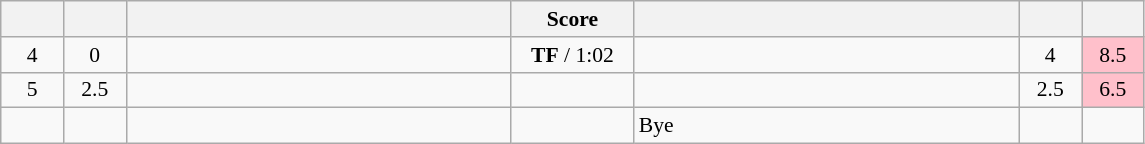<table class="wikitable" style="text-align: center; font-size:90%" |>
<tr>
<th width="35"></th>
<th width="35"></th>
<th width="250"></th>
<th width="75">Score</th>
<th width="250"></th>
<th width="35"></th>
<th width="35"></th>
</tr>
<tr>
<td>4</td>
<td>0</td>
<td style="text-align:left;"><strong></strong></td>
<td><strong>TF</strong> / 1:02</td>
<td style="text-align:left;"></td>
<td>4</td>
<td bgcolor=pink>8.5</td>
</tr>
<tr>
<td>5</td>
<td>2.5</td>
<td style="text-align:left;"></td>
<td></td>
<td style="text-align:left;"></td>
<td>2.5</td>
<td bgcolor=pink>6.5</td>
</tr>
<tr>
<td></td>
<td></td>
<td style="text-align:left;"></td>
<td></td>
<td style="text-align:left;">Bye</td>
<td></td>
<td></td>
</tr>
</table>
